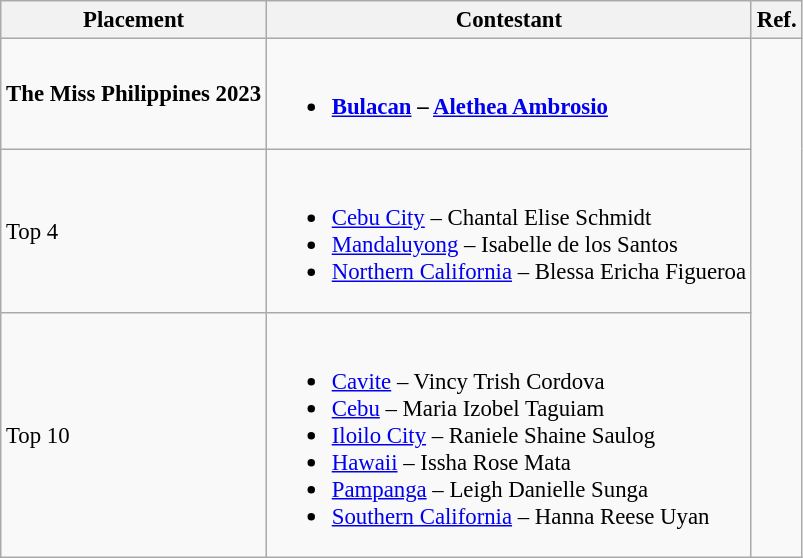<table class="wikitable" style="font-size: 95%;">
<tr>
<th>Placement</th>
<th>Contestant</th>
<th>Ref.</th>
</tr>
<tr>
<td><strong>The Miss Philippines 2023</strong></td>
<td><br><ul><li><strong><a href='#'>Bulacan</a> – <a href='#'>Alethea Ambrosio</a></strong></li></ul></td>
<td rowspan="3"></td>
</tr>
<tr>
<td>Top 4</td>
<td><br><ul><li><a href='#'>Cebu City</a> – Chantal Elise Schmidt</li><li><a href='#'>Mandaluyong</a> – Isabelle de los Santos</li><li><a href='#'>Northern California</a> – Blessa Ericha Figueroa</li></ul></td>
</tr>
<tr>
<td>Top 10</td>
<td><br><ul><li><a href='#'>Cavite</a> – Vincy Trish Cordova</li><li><a href='#'>Cebu</a> – Maria Izobel Taguiam</li><li><a href='#'>Iloilo City</a> – Raniele Shaine Saulog</li><li><a href='#'>Hawaii</a> – Issha Rose Mata</li><li><a href='#'>Pampanga</a> – Leigh Danielle Sunga</li><li><a href='#'>Southern California</a> – Hanna Reese Uyan</li></ul></td>
</tr>
</table>
